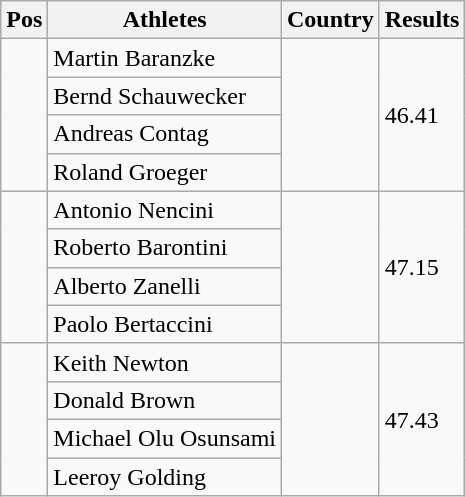<table class="wikitable">
<tr>
<th>Pos</th>
<th>Athletes</th>
<th>Country</th>
<th>Results</th>
</tr>
<tr>
<td rowspan="4"></td>
<td>Martin Baranzke</td>
<td rowspan="4"></td>
<td rowspan="4">46.41</td>
</tr>
<tr>
<td>Bernd Schauwecker</td>
</tr>
<tr>
<td>Andreas Contag</td>
</tr>
<tr>
<td>Roland Groeger</td>
</tr>
<tr>
<td rowspan="4"></td>
<td>Antonio Nencini</td>
<td rowspan="4"></td>
<td rowspan="4">47.15</td>
</tr>
<tr>
<td>Roberto Barontini</td>
</tr>
<tr>
<td>Alberto Zanelli</td>
</tr>
<tr>
<td>Paolo Bertaccini</td>
</tr>
<tr>
<td rowspan="4"></td>
<td>Keith Newton</td>
<td rowspan="4"></td>
<td rowspan="4">47.43</td>
</tr>
<tr>
<td>Donald Brown</td>
</tr>
<tr>
<td>Michael Olu Osunsami</td>
</tr>
<tr>
<td>Leeroy Golding</td>
</tr>
</table>
